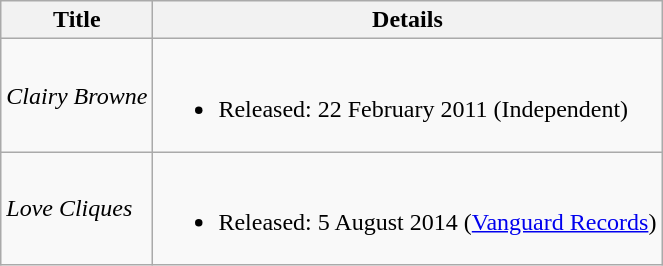<table class="wikitable">
<tr>
<th>Title</th>
<th>Details</th>
</tr>
<tr>
<td><em>Clairy Browne</em></td>
<td><br><ul><li>Released: 22 February 2011 (Independent)</li></ul></td>
</tr>
<tr>
<td><em>Love Cliques</em></td>
<td><br><ul><li>Released: 5 August 2014 (<a href='#'>Vanguard Records</a>)</li></ul></td>
</tr>
</table>
